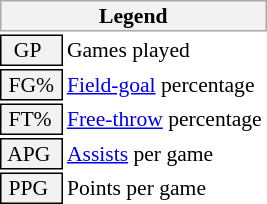<table class="toccolours" style="font-size: 90%; white-space: nowrap;">
<tr>
<th colspan="6" style="background:#f2f2f2; border:1px solid #aaa;">Legend</th>
</tr>
<tr>
<td style="background:#f2f2f2; border:1px solid black;">  GP</td>
<td>Games played</td>
</tr>
<tr>
<td style="background:#f2f2f2; border:1px solid black;"> FG% </td>
<td style="padding-right: 8px"><a href='#'>Field-goal</a> percentage</td>
</tr>
<tr>
<td style="background:#f2f2f2; border:1px solid black;"> FT% </td>
<td><a href='#'>Free-throw</a> percentage</td>
</tr>
<tr>
<td style="background:#f2f2f2; border:1px solid black;"> APG </td>
<td><a href='#'>Assists</a> per game</td>
</tr>
<tr>
<td style="background:#f2f2f2; border:1px solid black;"> PPG </td>
<td>Points per game</td>
</tr>
</table>
